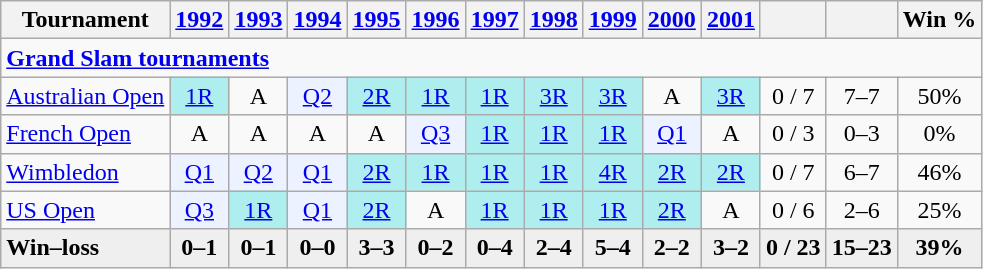<table class="wikitable" style="text-align:center;">
<tr>
<th>Tournament</th>
<th><a href='#'>1992</a></th>
<th><a href='#'>1993</a></th>
<th><a href='#'>1994</a></th>
<th><a href='#'>1995</a></th>
<th><a href='#'>1996</a></th>
<th><a href='#'>1997</a></th>
<th><a href='#'>1998</a></th>
<th><a href='#'>1999</a></th>
<th><a href='#'>2000</a></th>
<th><a href='#'>2001</a></th>
<th></th>
<th></th>
<th>Win %</th>
</tr>
<tr>
<td colspan=14 style="text-align:left;"><strong><a href='#'>Grand Slam tournaments</a></strong></td>
</tr>
<tr>
<td style="text-align:left;"><a href='#'>Australian Open</a></td>
<td style="background:#afeeee;"><a href='#'>1R</a></td>
<td>A</td>
<td style="background:#ecf2ff;"><a href='#'>Q2</a></td>
<td style="background:#afeeee;"><a href='#'>2R</a></td>
<td style="background:#afeeee;"><a href='#'>1R</a></td>
<td style="background:#afeeee;"><a href='#'>1R</a></td>
<td style="background:#afeeee;"><a href='#'>3R</a></td>
<td style="background:#afeeee;"><a href='#'>3R</a></td>
<td>A</td>
<td style="background:#afeeee;"><a href='#'>3R</a></td>
<td>0 / 7</td>
<td>7–7</td>
<td>50%</td>
</tr>
<tr>
<td style="text-align:left;"><a href='#'>French Open</a></td>
<td>A</td>
<td>A</td>
<td>A</td>
<td>A</td>
<td style="background:#ecf2ff;"><a href='#'>Q3</a></td>
<td style="background:#afeeee;"><a href='#'>1R</a></td>
<td style="background:#afeeee;"><a href='#'>1R</a></td>
<td style="background:#afeeee;"><a href='#'>1R</a></td>
<td style="background:#ecf2ff;"><a href='#'>Q1</a></td>
<td>A</td>
<td>0 / 3</td>
<td>0–3</td>
<td>0%</td>
</tr>
<tr>
<td style="text-align:left;"><a href='#'>Wimbledon</a></td>
<td style="background:#ecf2ff;"><a href='#'>Q1</a></td>
<td style="background:#ecf2ff;"><a href='#'>Q2</a></td>
<td style="background:#ecf2ff;"><a href='#'>Q1</a></td>
<td style="background:#afeeee;"><a href='#'>2R</a></td>
<td style="background:#afeeee;"><a href='#'>1R</a></td>
<td style="background:#afeeee;"><a href='#'>1R</a></td>
<td style="background:#afeeee;"><a href='#'>1R</a></td>
<td style="background:#afeeee;"><a href='#'>4R</a></td>
<td style="background:#afeeee;"><a href='#'>2R</a></td>
<td style="background:#afeeee;"><a href='#'>2R</a></td>
<td>0 / 7</td>
<td>6–7</td>
<td>46%</td>
</tr>
<tr>
<td style="text-align:left;"><a href='#'>US Open</a></td>
<td style="background:#ecf2ff;"><a href='#'>Q3</a></td>
<td style="background:#afeeee;"><a href='#'>1R</a></td>
<td style="background:#ecf2ff;"><a href='#'>Q1</a></td>
<td style="background:#afeeee;"><a href='#'>2R</a></td>
<td>A</td>
<td style="background:#afeeee;"><a href='#'>1R</a></td>
<td style="background:#afeeee;"><a href='#'>1R</a></td>
<td style="background:#afeeee;"><a href='#'>1R</a></td>
<td style="background:#afeeee;"><a href='#'>2R</a></td>
<td>A</td>
<td>0 / 6</td>
<td>2–6</td>
<td>25%</td>
</tr>
<tr style="font-weight:bold; background:#efefef;">
<td style="text-align:left;">Win–loss</td>
<td>0–1</td>
<td>0–1</td>
<td>0–0</td>
<td>3–3</td>
<td>0–2</td>
<td>0–4</td>
<td>2–4</td>
<td>5–4</td>
<td>2–2</td>
<td>3–2</td>
<td>0 / 23</td>
<td>15–23</td>
<td>39%</td>
</tr>
</table>
